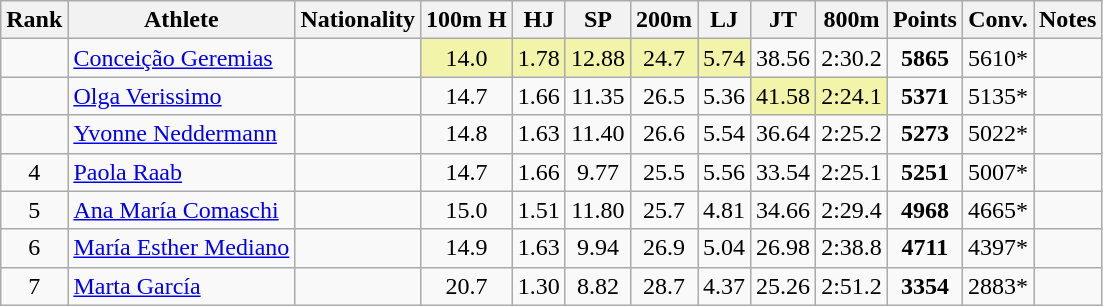<table class="wikitable sortable" style=" text-align:center;">
<tr>
<th>Rank</th>
<th>Athlete</th>
<th>Nationality</th>
<th>100m H</th>
<th>HJ</th>
<th>SP</th>
<th>200m</th>
<th>LJ</th>
<th>JT</th>
<th>800m</th>
<th>Points</th>
<th>Conv.</th>
<th>Notes</th>
</tr>
<tr>
<td></td>
<td align=left><a href='#'>Conceição Geremias</a></td>
<td align=left></td>
<td bgcolor=#F2F5A9>14.0</td>
<td bgcolor=#F2F5A9>1.78</td>
<td bgcolor=#F2F5A9>12.88</td>
<td bgcolor=#F2F5A9>24.7</td>
<td bgcolor=#F2F5A9>5.74</td>
<td>38.56</td>
<td>2:30.2</td>
<td><strong>5865</strong></td>
<td>5610*</td>
<td></td>
</tr>
<tr>
<td></td>
<td align=left><a href='#'>Olga Verissimo</a></td>
<td align=left></td>
<td>14.7</td>
<td>1.66</td>
<td>11.35</td>
<td>26.5</td>
<td>5.36</td>
<td bgcolor=#F2F5A9>41.58</td>
<td bgcolor=#F2F5A9>2:24.1</td>
<td><strong>5371</strong></td>
<td>5135*</td>
<td></td>
</tr>
<tr>
<td></td>
<td align=left><a href='#'>Yvonne Neddermann</a></td>
<td align=left></td>
<td>14.8</td>
<td>1.63</td>
<td>11.40</td>
<td>26.6</td>
<td>5.54</td>
<td>36.64</td>
<td>2:25.2</td>
<td><strong>5273</strong></td>
<td>5022*</td>
<td></td>
</tr>
<tr>
<td>4</td>
<td align=left><a href='#'>Paola Raab</a></td>
<td align=left></td>
<td>14.7</td>
<td>1.66</td>
<td>9.77</td>
<td>25.5</td>
<td>5.56</td>
<td>33.54</td>
<td>2:25.1</td>
<td><strong>5251</strong></td>
<td>5007*</td>
<td></td>
</tr>
<tr>
<td>5</td>
<td align=left><a href='#'>Ana María Comaschi</a></td>
<td align=left></td>
<td>15.0</td>
<td>1.51</td>
<td>11.80</td>
<td>25.7</td>
<td>4.81</td>
<td>34.66</td>
<td>2:29.4</td>
<td><strong>4968</strong></td>
<td>4665*</td>
<td></td>
</tr>
<tr>
<td>6</td>
<td align=left><a href='#'>María Esther Mediano</a></td>
<td align=left></td>
<td>14.9</td>
<td>1.63</td>
<td>9.94</td>
<td>26.9</td>
<td>5.04</td>
<td>26.98</td>
<td>2:38.8</td>
<td><strong>4711</strong></td>
<td>4397*</td>
<td></td>
</tr>
<tr>
<td>7</td>
<td align=left><a href='#'>Marta García</a></td>
<td align=left></td>
<td>20.7</td>
<td>1.30</td>
<td>8.82</td>
<td>28.7</td>
<td>4.37</td>
<td>25.26</td>
<td>2:51.2</td>
<td><strong>3354</strong></td>
<td>2883*</td>
<td></td>
</tr>
</table>
